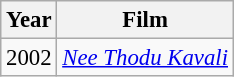<table class="wikitable" style="font-size: 95%;">
<tr>
<th>Year</th>
<th>Film</th>
</tr>
<tr>
<td>2002</td>
<td><em><a href='#'>Nee Thodu Kavali</a></em></td>
</tr>
</table>
